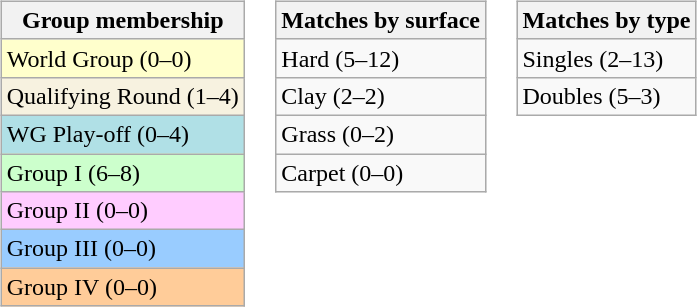<table>
<tr valign=top>
<td><br><table class=wikitable>
<tr>
<th>Group membership</th>
</tr>
<tr bgcolor=#FFFFCC>
<td>World Group (0–0)</td>
</tr>
<tr bgcolor="#F7F2E0">
<td>Qualifying Round (1–4)</td>
</tr>
<tr style="background:#B0E0E6;">
<td>WG Play-off (0–4)</td>
</tr>
<tr bgcolor=#CCFFCC>
<td>Group I (6–8)</td>
</tr>
<tr bgcolor=#FFCCFF>
<td>Group II (0–0)</td>
</tr>
<tr bgcolor=#99CCFF>
<td>Group III (0–0)</td>
</tr>
<tr bgcolor=#FFCC99>
<td>Group IV (0–0)</td>
</tr>
</table>
</td>
<td><br><table class=wikitable>
<tr>
<th>Matches by surface</th>
</tr>
<tr>
<td>Hard (5–12)</td>
</tr>
<tr>
<td>Clay (2–2)</td>
</tr>
<tr>
<td>Grass (0–2)</td>
</tr>
<tr>
<td>Carpet (0–0)</td>
</tr>
</table>
</td>
<td><br><table class=wikitable>
<tr>
<th>Matches by type</th>
</tr>
<tr>
<td>Singles (2–13)</td>
</tr>
<tr>
<td>Doubles (5–3)</td>
</tr>
</table>
</td>
</tr>
</table>
